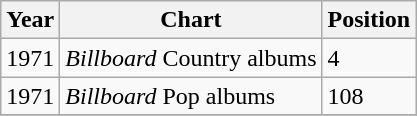<table class="wikitable">
<tr>
<th>Year</th>
<th>Chart</th>
<th>Position</th>
</tr>
<tr>
<td>1971</td>
<td><em>Billboard</em> Country albums</td>
<td>4</td>
</tr>
<tr>
<td>1971</td>
<td><em>Billboard</em> Pop albums</td>
<td>108</td>
</tr>
<tr>
</tr>
</table>
